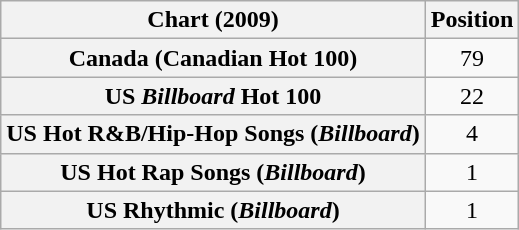<table class="wikitable plainrowheaders sortable" style="text-align:center">
<tr>
<th>Chart (2009)</th>
<th>Position</th>
</tr>
<tr>
<th scope="row">Canada (Canadian Hot 100)</th>
<td>79</td>
</tr>
<tr>
<th scope="row">US <em>Billboard</em> Hot 100</th>
<td>22</td>
</tr>
<tr>
<th scope="row">US Hot R&B/Hip-Hop Songs (<em>Billboard</em>)</th>
<td>4</td>
</tr>
<tr>
<th scope="row">US Hot Rap Songs (<em>Billboard</em>)</th>
<td>1</td>
</tr>
<tr>
<th scope="row">US Rhythmic (<em>Billboard</em>)</th>
<td>1</td>
</tr>
</table>
